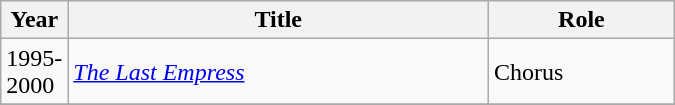<table class = "wikitable" style="width:450px">
<tr>
<th width=10>Year</th>
<th>Title</th>
<th>Role</th>
</tr>
<tr>
<td>1995-2000</td>
<td><em><a href='#'>The Last Empress</a></em></td>
<td>Chorus</td>
</tr>
<tr>
</tr>
</table>
